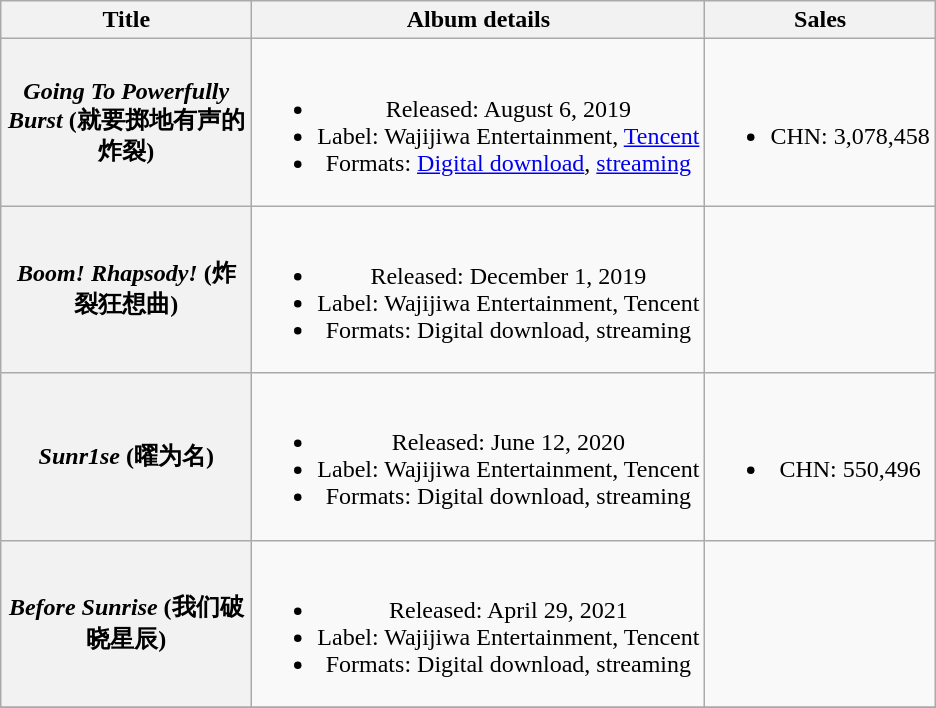<table class="wikitable plainrowheaders" style="text-align:center">
<tr>
<th scope="col" style="width:10em">Title</th>
<th scope="col">Album details</th>
<th scope="col">Sales</th>
</tr>
<tr>
<th scope="row"><em>Going To Powerfully Burst</em> (就要掷地有声的炸裂)</th>
<td><br><ul><li>Released: August 6, 2019</li><li>Label: Wajijiwa Entertainment, <a href='#'>Tencent</a></li><li>Formats: <a href='#'>Digital download</a>, <a href='#'>streaming</a></li></ul></td>
<td><br><ul><li>CHN: 3,078,458</li></ul></td>
</tr>
<tr>
<th scope="row"><em>Boom! Rhapsody!</em> (炸裂狂想曲)</th>
<td><br><ul><li>Released: December 1, 2019</li><li>Label: Wajijiwa Entertainment, Tencent</li><li>Formats: Digital download, streaming</li></ul></td>
<td></td>
</tr>
<tr>
<th scope="row"><em>Sunr1se</em> (曜为名)</th>
<td><br><ul><li>Released: June 12, 2020</li><li>Label: Wajijiwa Entertainment, Tencent</li><li>Formats: Digital download, streaming</li></ul></td>
<td><br><ul><li>CHN: 550,496</li></ul></td>
</tr>
<tr>
<th scope="row"><em>Before Sunrise</em> (我们破晓星辰)</th>
<td><br><ul><li>Released: April 29, 2021</li><li>Label: Wajijiwa Entertainment, Tencent</li><li>Formats: Digital download, streaming</li></ul></td>
<td></td>
</tr>
<tr>
</tr>
</table>
